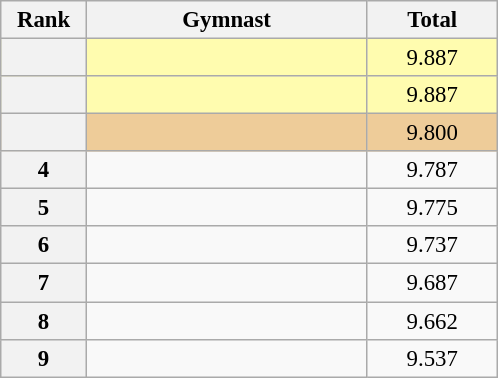<table class="wikitable sortable" style="text-align:center; font-size:95%">
<tr>
<th scope="col" style="width:50px;">Rank</th>
<th scope="col" style="width:180px;">Gymnast</th>
<th scope="col" style="width:80px;">Total</th>
</tr>
<tr style="background:#fffcaf;">
<th scope=row style="text-align:center"></th>
<td style="text-align:left;"></td>
<td>9.887</td>
</tr>
<tr style="background:#fffcaf;">
<th scope=row style="text-align:center"></th>
<td style="text-align:left;"></td>
<td>9.887</td>
</tr>
<tr style="background:#ec9;">
<th scope=row style="text-align:center"></th>
<td style="text-align:left;"></td>
<td>9.800</td>
</tr>
<tr>
<th scope=row style="text-align:center">4</th>
<td style="text-align:left;"></td>
<td>9.787</td>
</tr>
<tr>
<th scope=row style="text-align:center">5</th>
<td style="text-align:left;"></td>
<td>9.775</td>
</tr>
<tr>
<th scope=row style="text-align:center">6</th>
<td style="text-align:left;"></td>
<td>9.737</td>
</tr>
<tr>
<th scope=row style="text-align:center">7</th>
<td style="text-align:left;"></td>
<td>9.687</td>
</tr>
<tr>
<th scope=row style="text-align:center">8</th>
<td style="text-align:left;"></td>
<td>9.662</td>
</tr>
<tr>
<th scope=row style="text-align:center">9</th>
<td style="text-align:left;"></td>
<td>9.537</td>
</tr>
</table>
